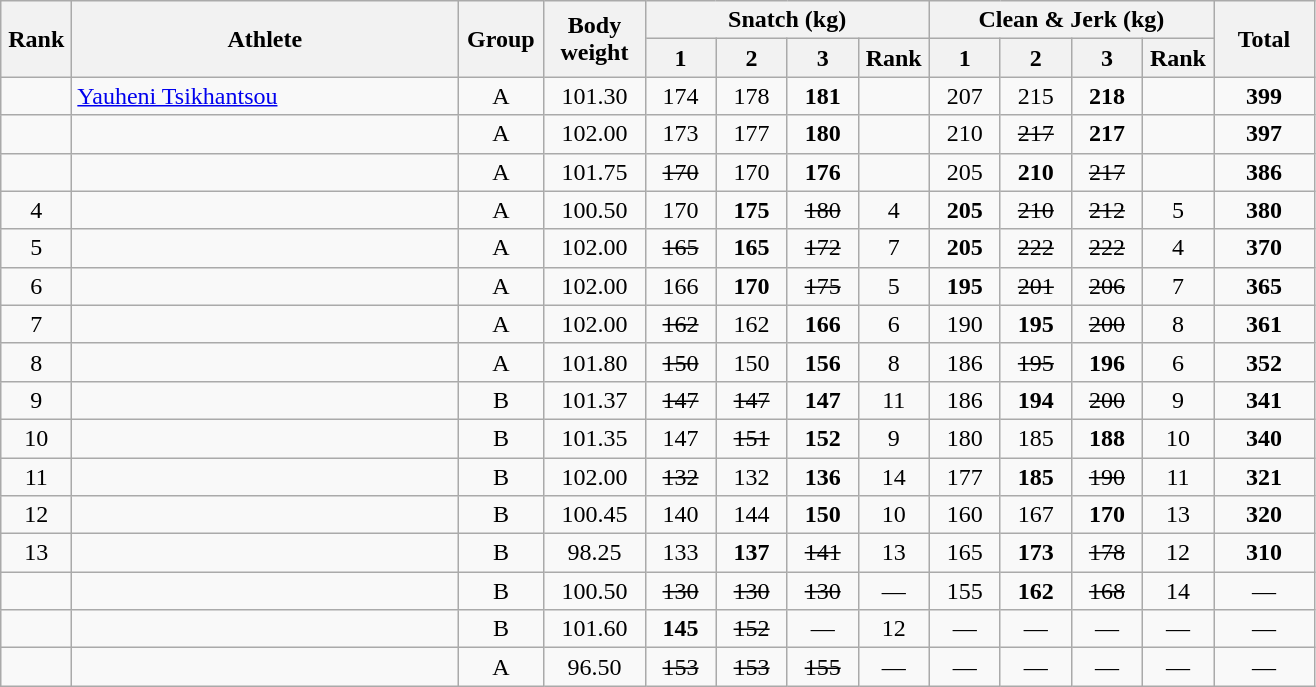<table class = "wikitable" style="text-align:center;">
<tr>
<th rowspan=2 width=40>Rank</th>
<th rowspan=2 width=250>Athlete</th>
<th rowspan=2 width=50>Group</th>
<th rowspan=2 width=60>Body weight</th>
<th colspan=4>Snatch (kg)</th>
<th colspan=4>Clean & Jerk (kg)</th>
<th rowspan=2 width=60>Total</th>
</tr>
<tr>
<th width=40>1</th>
<th width=40>2</th>
<th width=40>3</th>
<th width=40>Rank</th>
<th width=40>1</th>
<th width=40>2</th>
<th width=40>3</th>
<th width=40>Rank</th>
</tr>
<tr>
<td></td>
<td align=left> <a href='#'>Yauheni Tsikhantsou</a> </td>
<td>A</td>
<td>101.30</td>
<td>174</td>
<td>178</td>
<td><strong>181</strong></td>
<td></td>
<td>207</td>
<td>215</td>
<td><strong>218</strong></td>
<td></td>
<td><strong>399</strong></td>
</tr>
<tr>
<td></td>
<td align=left></td>
<td>A</td>
<td>102.00</td>
<td>173</td>
<td>177</td>
<td><strong>180</strong></td>
<td></td>
<td>210</td>
<td><s>217</s></td>
<td><strong>217</strong></td>
<td></td>
<td><strong>397</strong></td>
</tr>
<tr>
<td></td>
<td align=left></td>
<td>A</td>
<td>101.75</td>
<td><s>170</s></td>
<td>170</td>
<td><strong>176</strong></td>
<td></td>
<td>205</td>
<td><strong>210</strong></td>
<td><s>217</s></td>
<td></td>
<td><strong>386</strong></td>
</tr>
<tr>
<td>4</td>
<td align=left></td>
<td>A</td>
<td>100.50</td>
<td>170</td>
<td><strong>175</strong></td>
<td><s>180</s></td>
<td>4</td>
<td><strong>205</strong></td>
<td><s>210</s></td>
<td><s>212</s></td>
<td>5</td>
<td><strong>380</strong></td>
</tr>
<tr>
<td>5</td>
<td align=left></td>
<td>A</td>
<td>102.00</td>
<td><s>165</s></td>
<td><strong>165</strong></td>
<td><s>172</s></td>
<td>7</td>
<td><strong>205</strong></td>
<td><s>222</s></td>
<td><s>222</s></td>
<td>4</td>
<td><strong>370</strong></td>
</tr>
<tr>
<td>6</td>
<td align=left></td>
<td>A</td>
<td>102.00</td>
<td>166</td>
<td><strong>170</strong></td>
<td><s>175</s></td>
<td>5</td>
<td><strong>195</strong></td>
<td><s>201</s></td>
<td><s>206</s></td>
<td>7</td>
<td><strong>365</strong></td>
</tr>
<tr>
<td>7</td>
<td align=left></td>
<td>A</td>
<td>102.00</td>
<td><s>162</s></td>
<td>162</td>
<td><strong>166</strong></td>
<td>6</td>
<td>190</td>
<td><strong>195</strong></td>
<td><s>200</s></td>
<td>8</td>
<td><strong>361</strong></td>
</tr>
<tr>
<td>8</td>
<td align=left></td>
<td>A</td>
<td>101.80</td>
<td><s>150</s></td>
<td>150</td>
<td><strong>156</strong></td>
<td>8</td>
<td>186</td>
<td><s>195</s></td>
<td><strong>196</strong></td>
<td>6</td>
<td><strong>352</strong></td>
</tr>
<tr>
<td>9</td>
<td align=left></td>
<td>B</td>
<td>101.37</td>
<td><s>147</s></td>
<td><s>147</s></td>
<td><strong>147</strong></td>
<td>11</td>
<td>186</td>
<td><strong>194</strong></td>
<td><s>200</s></td>
<td>9</td>
<td><strong>341</strong></td>
</tr>
<tr>
<td>10</td>
<td align=left></td>
<td>B</td>
<td>101.35</td>
<td>147</td>
<td><s>151</s></td>
<td><strong>152</strong></td>
<td>9</td>
<td>180</td>
<td>185</td>
<td><strong>188</strong></td>
<td>10</td>
<td><strong>340</strong></td>
</tr>
<tr>
<td>11</td>
<td align=left></td>
<td>B</td>
<td>102.00</td>
<td><s>132</s></td>
<td>132</td>
<td><strong>136</strong></td>
<td>14</td>
<td>177</td>
<td><strong>185</strong></td>
<td><s>190</s></td>
<td>11</td>
<td><strong>321</strong></td>
</tr>
<tr>
<td>12</td>
<td align=left></td>
<td>B</td>
<td>100.45</td>
<td>140</td>
<td>144</td>
<td><strong>150</strong></td>
<td>10</td>
<td>160</td>
<td>167</td>
<td><strong>170</strong></td>
<td>13</td>
<td><strong>320</strong></td>
</tr>
<tr>
<td>13</td>
<td align=left></td>
<td>B</td>
<td>98.25</td>
<td>133</td>
<td><strong>137</strong></td>
<td><s>141</s></td>
<td>13</td>
<td>165</td>
<td><strong>173</strong></td>
<td><s>178</s></td>
<td>12</td>
<td><strong>310</strong></td>
</tr>
<tr>
<td></td>
<td align=left></td>
<td>B</td>
<td>100.50</td>
<td><s>130</s></td>
<td><s>130</s></td>
<td><s>130</s></td>
<td>—</td>
<td>155</td>
<td><strong>162</strong></td>
<td><s>168</s></td>
<td>14</td>
<td>—</td>
</tr>
<tr>
<td></td>
<td align=left></td>
<td>B</td>
<td>101.60</td>
<td><strong>145</strong></td>
<td><s>152</s></td>
<td>—</td>
<td>12</td>
<td>—</td>
<td>—</td>
<td>—</td>
<td>—</td>
<td>—</td>
</tr>
<tr>
<td></td>
<td align=left></td>
<td>A</td>
<td>96.50</td>
<td><s>153</s></td>
<td><s>153</s></td>
<td><s>155</s></td>
<td>—</td>
<td>—</td>
<td>—</td>
<td>—</td>
<td>—</td>
<td>—</td>
</tr>
</table>
